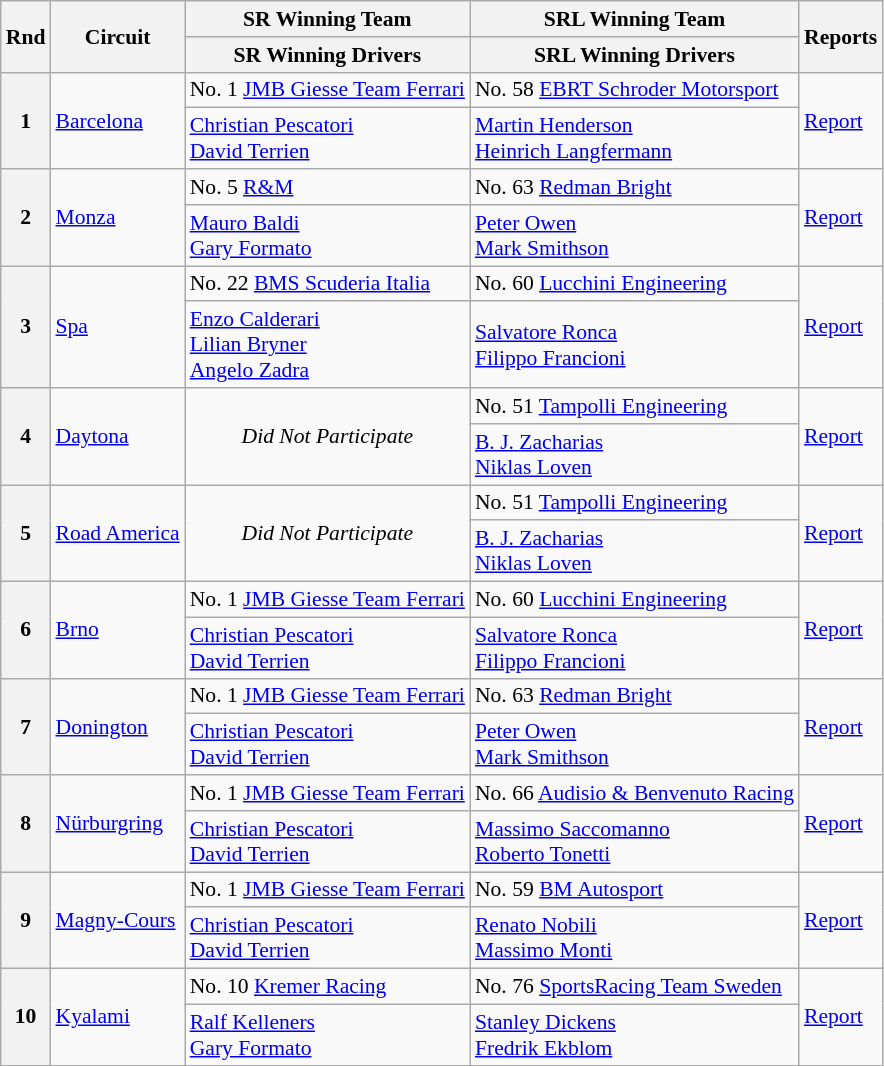<table class="wikitable" style="font-size: 90%;">
<tr>
<th rowspan=2>Rnd</th>
<th rowspan=2>Circuit</th>
<th>SR Winning Team</th>
<th>SRL Winning Team</th>
<th rowspan=2>Reports</th>
</tr>
<tr>
<th>SR Winning Drivers</th>
<th>SRL Winning Drivers</th>
</tr>
<tr>
<th rowspan=2>1</th>
<td rowspan=2><a href='#'>Barcelona</a></td>
<td> No. 1 <a href='#'>JMB Giesse Team Ferrari</a></td>
<td> No. 58 <a href='#'>EBRT Schroder Motorsport</a></td>
<td rowspan=2><a href='#'>Report</a></td>
</tr>
<tr>
<td> <a href='#'>Christian Pescatori</a><br> <a href='#'>David Terrien</a></td>
<td> <a href='#'>Martin Henderson</a><br> <a href='#'>Heinrich Langfermann</a></td>
</tr>
<tr>
<th rowspan=2>2</th>
<td rowspan=2><a href='#'>Monza</a></td>
<td> No. 5 <a href='#'>R&M</a></td>
<td> No. 63 <a href='#'>Redman Bright</a></td>
<td rowspan=2><a href='#'>Report</a></td>
</tr>
<tr>
<td> <a href='#'>Mauro Baldi</a><br> <a href='#'>Gary Formato</a></td>
<td> <a href='#'>Peter Owen</a><br> <a href='#'>Mark Smithson</a></td>
</tr>
<tr>
<th rowspan=2>3</th>
<td rowspan=2><a href='#'>Spa</a></td>
<td> No. 22 <a href='#'>BMS Scuderia Italia</a></td>
<td> No. 60 <a href='#'>Lucchini Engineering</a></td>
<td rowspan=2><a href='#'>Report</a></td>
</tr>
<tr>
<td> <a href='#'>Enzo Calderari</a><br> <a href='#'>Lilian Bryner</a><br> <a href='#'>Angelo Zadra</a></td>
<td> <a href='#'>Salvatore Ronca</a><br> <a href='#'>Filippo Francioni</a></td>
</tr>
<tr>
<th rowspan=2>4</th>
<td rowspan=2><a href='#'>Daytona</a></td>
<td rowspan=2 align=center><em>Did Not Participate</em></td>
<td> No. 51 <a href='#'>Tampolli Engineering</a></td>
<td rowspan=2><a href='#'>Report</a></td>
</tr>
<tr>
<td> <a href='#'>B. J. Zacharias</a><br> <a href='#'>Niklas Loven</a></td>
</tr>
<tr>
<th rowspan=2>5</th>
<td rowspan=2><a href='#'>Road America</a></td>
<td rowspan=2 align=center><em>Did Not Participate</em></td>
<td> No. 51 <a href='#'>Tampolli Engineering</a></td>
<td rowspan=2><a href='#'>Report</a></td>
</tr>
<tr>
<td> <a href='#'>B. J. Zacharias</a><br> <a href='#'>Niklas Loven</a></td>
</tr>
<tr>
<th rowspan=2>6</th>
<td rowspan=2><a href='#'>Brno</a></td>
<td> No. 1 <a href='#'>JMB Giesse Team Ferrari</a></td>
<td> No. 60 <a href='#'>Lucchini Engineering</a></td>
<td rowspan=2><a href='#'>Report</a></td>
</tr>
<tr>
<td> <a href='#'>Christian Pescatori</a><br> <a href='#'>David Terrien</a></td>
<td> <a href='#'>Salvatore Ronca</a><br> <a href='#'>Filippo Francioni</a></td>
</tr>
<tr>
<th rowspan=2>7</th>
<td rowspan=2><a href='#'>Donington</a></td>
<td> No. 1 <a href='#'>JMB Giesse Team Ferrari</a></td>
<td> No. 63 <a href='#'>Redman Bright</a></td>
<td rowspan=2><a href='#'>Report</a></td>
</tr>
<tr>
<td> <a href='#'>Christian Pescatori</a><br> <a href='#'>David Terrien</a></td>
<td> <a href='#'>Peter Owen</a><br> <a href='#'>Mark Smithson</a></td>
</tr>
<tr>
<th rowspan=2>8</th>
<td rowspan=2><a href='#'>Nürburgring</a></td>
<td> No. 1 <a href='#'>JMB Giesse Team Ferrari</a></td>
<td> No. 66 <a href='#'>Audisio & Benvenuto Racing</a></td>
<td rowspan=2><a href='#'>Report</a></td>
</tr>
<tr>
<td> <a href='#'>Christian Pescatori</a><br> <a href='#'>David Terrien</a></td>
<td> <a href='#'>Massimo Saccomanno</a><br> <a href='#'>Roberto Tonetti</a></td>
</tr>
<tr>
<th rowspan=2>9</th>
<td rowspan=2><a href='#'>Magny-Cours</a></td>
<td> No. 1 <a href='#'>JMB Giesse Team Ferrari</a></td>
<td> No. 59 <a href='#'>BM Autosport</a></td>
<td rowspan=2><a href='#'>Report</a></td>
</tr>
<tr>
<td> <a href='#'>Christian Pescatori</a><br> <a href='#'>David Terrien</a></td>
<td> <a href='#'>Renato Nobili</a><br> <a href='#'>Massimo Monti</a></td>
</tr>
<tr>
<th rowspan=2>10</th>
<td rowspan=2><a href='#'>Kyalami</a></td>
<td> No. 10 <a href='#'>Kremer Racing</a></td>
<td> No. 76 <a href='#'>SportsRacing Team Sweden</a></td>
<td rowspan=2><a href='#'>Report</a></td>
</tr>
<tr>
<td> <a href='#'>Ralf Kelleners</a><br> <a href='#'>Gary Formato</a></td>
<td> <a href='#'>Stanley Dickens</a><br> <a href='#'>Fredrik Ekblom</a></td>
</tr>
<tr>
</tr>
</table>
